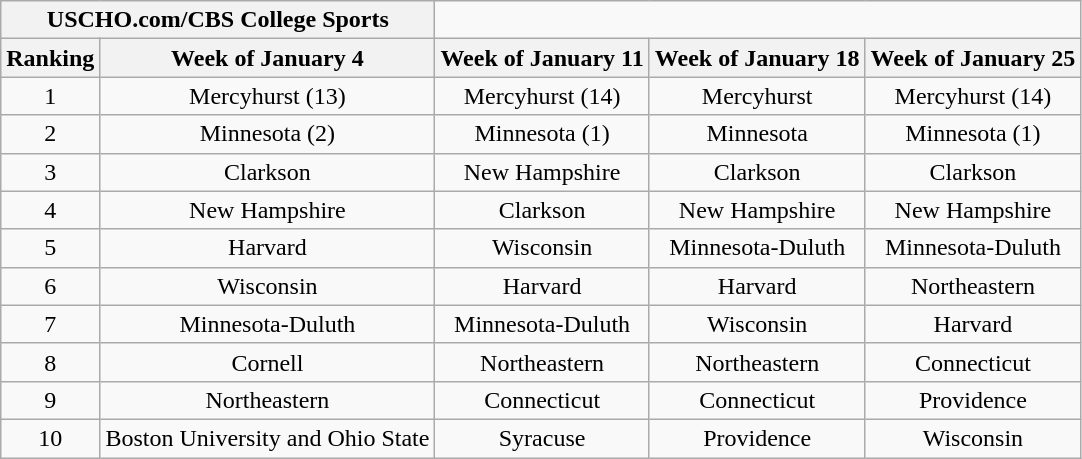<table class="wikitable" style="text-align:center;">
<tr>
<th colspan=2><strong>USCHO.com/CBS College Sports</strong></th>
</tr>
<tr>
<th>Ranking</th>
<th>Week of January 4</th>
<th>Week of January 11</th>
<th>Week of January 18</th>
<th>Week of January 25</th>
</tr>
<tr>
<td>1</td>
<td>Mercyhurst (13)</td>
<td>Mercyhurst (14)</td>
<td>Mercyhurst</td>
<td>Mercyhurst (14)</td>
</tr>
<tr>
<td>2</td>
<td>Minnesota (2)</td>
<td>Minnesota (1)</td>
<td>Minnesota</td>
<td>Minnesota (1)</td>
</tr>
<tr>
<td>3</td>
<td>Clarkson</td>
<td>New Hampshire</td>
<td>Clarkson</td>
<td>Clarkson</td>
</tr>
<tr>
<td>4</td>
<td>New Hampshire</td>
<td>Clarkson</td>
<td>New Hampshire</td>
<td>New Hampshire</td>
</tr>
<tr>
<td>5</td>
<td>Harvard</td>
<td>Wisconsin</td>
<td>Minnesota-Duluth</td>
<td>Minnesota-Duluth</td>
</tr>
<tr>
<td>6</td>
<td>Wisconsin</td>
<td>Harvard</td>
<td>Harvard</td>
<td>Northeastern</td>
</tr>
<tr>
<td>7</td>
<td>Minnesota-Duluth</td>
<td>Minnesota-Duluth</td>
<td>Wisconsin</td>
<td>Harvard</td>
</tr>
<tr>
<td>8</td>
<td>Cornell</td>
<td>Northeastern</td>
<td>Northeastern</td>
<td>Connecticut</td>
</tr>
<tr>
<td>9</td>
<td>Northeastern</td>
<td>Connecticut</td>
<td>Connecticut</td>
<td>Providence</td>
</tr>
<tr>
<td>10</td>
<td>Boston University and Ohio State</td>
<td>Syracuse</td>
<td>Providence</td>
<td>Wisconsin</td>
</tr>
</table>
